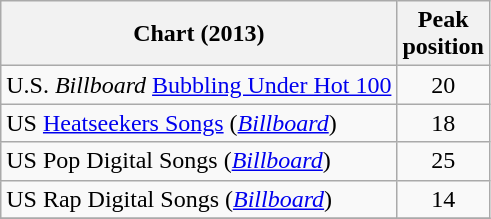<table class="wikitable sortable">
<tr>
<th align="left">Chart (2013)</th>
<th style="text-align:center;">Peak<br>position</th>
</tr>
<tr>
<td align="left">U.S. <em>Billboard</em> <a href='#'>Bubbling Under Hot 100</a></td>
<td style="text-align:center;">20</td>
</tr>
<tr>
<td align="left">US <a href='#'>Heatseekers Songs</a> (<em><a href='#'>Billboard</a></em>)</td>
<td style="text-align:center;">18</td>
</tr>
<tr>
<td align="left">US Pop Digital Songs (<em><a href='#'>Billboard</a></em>)</td>
<td style="text-align:center;">25</td>
</tr>
<tr>
<td align="left">US Rap Digital Songs (<em><a href='#'>Billboard</a></em>)</td>
<td style="text-align:center;">14</td>
</tr>
<tr>
</tr>
</table>
